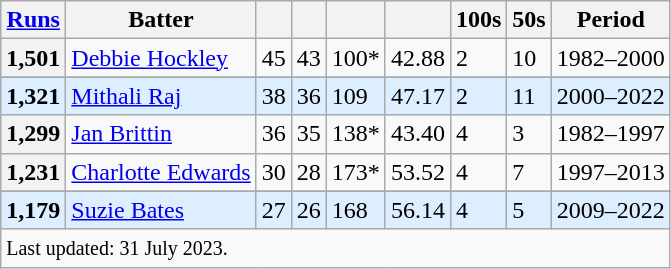<table class="wikitable sortable">
<tr>
<th><a href='#'>Runs</a></th>
<th>Batter</th>
<th></th>
<th></th>
<th></th>
<th></th>
<th>100s</th>
<th>50s</th>
<th>Period</th>
</tr>
<tr>
<th>1,501</th>
<td> <a href='#'>Debbie Hockley</a></td>
<td>45</td>
<td>43</td>
<td>100*</td>
<td>42.88</td>
<td>2</td>
<td>10</td>
<td>1982–2000</td>
</tr>
<tr>
</tr>
<tr style="background-color:#def;">
<th style="background-color:#def;">1,321</th>
<td> <a href='#'>Mithali Raj</a></td>
<td>38</td>
<td>36</td>
<td>109</td>
<td>47.17</td>
<td>2</td>
<td>11</td>
<td>2000–2022</td>
</tr>
<tr>
<th>1,299</th>
<td> <a href='#'>Jan Brittin</a></td>
<td>36</td>
<td>35</td>
<td>138*</td>
<td>43.40</td>
<td>4</td>
<td>3</td>
<td>1982–1997</td>
</tr>
<tr>
<th>1,231</th>
<td> <a href='#'>Charlotte Edwards</a></td>
<td>30</td>
<td>28</td>
<td>173*</td>
<td>53.52</td>
<td>4</td>
<td>7</td>
<td>1997–2013</td>
</tr>
<tr>
</tr>
<tr style="background-color:#def;">
<th style="background-color:#def;">1,179</th>
<td> <a href='#'>Suzie Bates</a></td>
<td>27</td>
<td>26</td>
<td>168</td>
<td>56.14</td>
<td>4</td>
<td>5</td>
<td>2009–2022</td>
</tr>
<tr class=sortbottom>
<td colspan="9"><small>Last updated: 31 July 2023.</small></td>
</tr>
</table>
